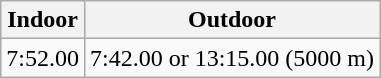<table class="wikitable" border="1" align="upright">
<tr>
<th>Indoor</th>
<th>Outdoor</th>
</tr>
<tr>
<td>7:52.00</td>
<td>7:42.00 or 13:15.00 (5000 m)</td>
</tr>
</table>
